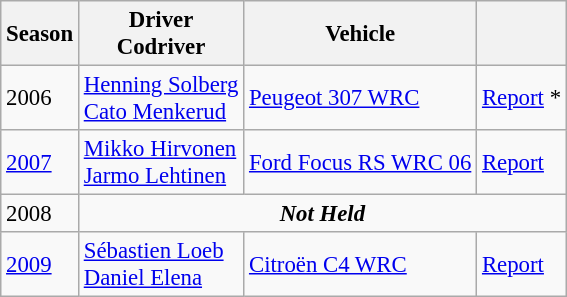<table class="wikitable" style="font-size: 95%;">
<tr>
<th>Season</th>
<th>Driver<br>Codriver</th>
<th>Vehicle</th>
<th></th>
</tr>
<tr>
<td>2006</td>
<td> <a href='#'>Henning Solberg</a><br> <a href='#'>Cato Menkerud</a></td>
<td> <a href='#'>Peugeot 307 WRC</a></td>
<td><a href='#'>Report</a> *</td>
</tr>
<tr>
<td><a href='#'>2007</a></td>
<td> <a href='#'>Mikko Hirvonen</a><br> <a href='#'>Jarmo Lehtinen</a></td>
<td> <a href='#'>Ford Focus RS WRC 06</a></td>
<td><a href='#'>Report</a></td>
</tr>
<tr>
<td>2008</td>
<td colspan=6 align=center><strong><em>Not Held</em></strong></td>
</tr>
<tr>
<td><a href='#'>2009</a></td>
<td> <a href='#'>Sébastien Loeb</a><br> <a href='#'>Daniel Elena</a></td>
<td> <a href='#'>Citroën C4 WRC</a></td>
<td><a href='#'>Report</a></td>
</tr>
</table>
